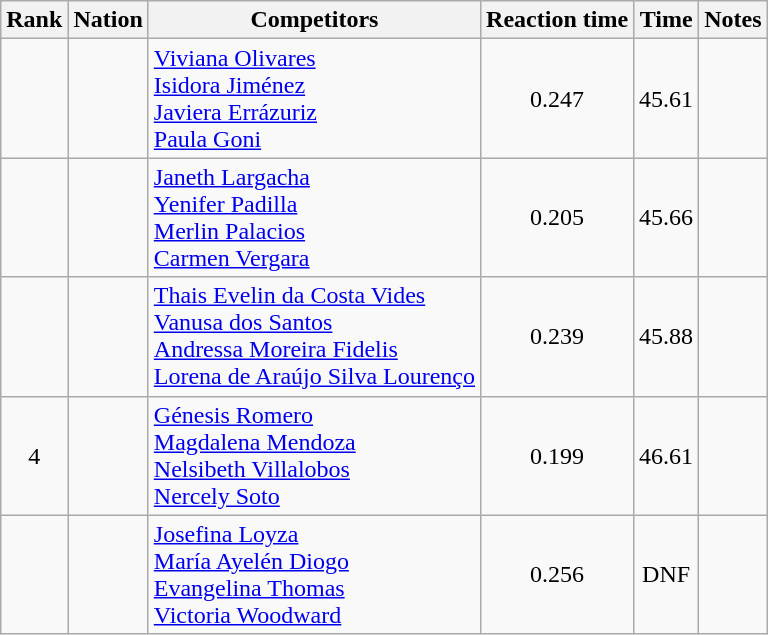<table class="wikitable sortable" style="text-align:center">
<tr>
<th>Rank</th>
<th>Nation</th>
<th>Competitors</th>
<th>Reaction time</th>
<th>Time</th>
<th>Notes</th>
</tr>
<tr>
<td></td>
<td align=left></td>
<td align=left><a href='#'>Viviana Olivares</a><br><a href='#'>Isidora Jiménez</a><br><a href='#'>Javiera Errázuriz</a><br><a href='#'>Paula Goni</a></td>
<td>0.247</td>
<td>45.61</td>
<td></td>
</tr>
<tr>
<td></td>
<td align=left></td>
<td align=left><a href='#'>Janeth Largacha</a><br><a href='#'>Yenifer Padilla</a><br><a href='#'>Merlin Palacios</a><br><a href='#'>Carmen Vergara</a></td>
<td>0.205</td>
<td>45.66</td>
<td></td>
</tr>
<tr>
<td></td>
<td align=left></td>
<td align=left><a href='#'>Thais Evelin da Costa Vides</a><br><a href='#'>Vanusa dos Santos</a><br><a href='#'>Andressa Moreira Fidelis</a><br><a href='#'>Lorena de Araújo Silva Lourenço</a></td>
<td>0.239</td>
<td>45.88</td>
<td></td>
</tr>
<tr>
<td>4</td>
<td align=left></td>
<td align=left><a href='#'>Génesis Romero</a><br><a href='#'>Magdalena Mendoza</a><br><a href='#'>Nelsibeth Villalobos</a><br><a href='#'>Nercely Soto</a></td>
<td>0.199</td>
<td>46.61</td>
<td></td>
</tr>
<tr>
<td></td>
<td align=left></td>
<td align=left><a href='#'>Josefina Loyza</a><br><a href='#'>María Ayelén Diogo</a><br><a href='#'>Evangelina Thomas</a><br><a href='#'>Victoria Woodward</a></td>
<td>0.256</td>
<td>DNF</td>
<td></td>
</tr>
</table>
